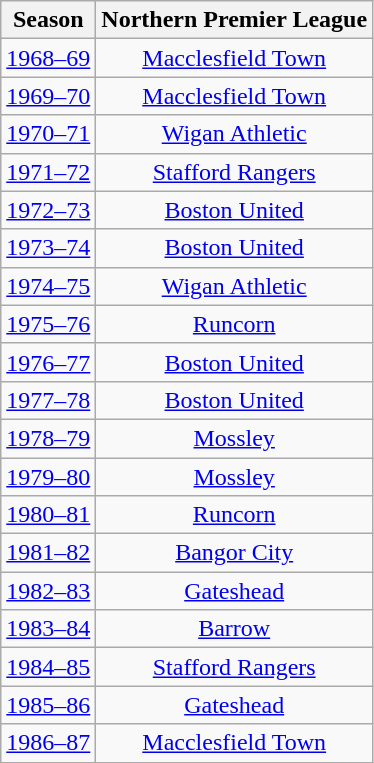<table class="wikitable" style="text-align: center">
<tr>
<th>Season</th>
<th>Northern Premier League</th>
</tr>
<tr>
<td><a href='#'>1968–69</a></td>
<td><a href='#'>Macclesfield Town</a></td>
</tr>
<tr>
<td><a href='#'>1969–70</a></td>
<td><a href='#'>Macclesfield Town</a></td>
</tr>
<tr>
<td><a href='#'>1970–71</a></td>
<td><a href='#'>Wigan Athletic</a></td>
</tr>
<tr>
<td><a href='#'>1971–72</a></td>
<td><a href='#'>Stafford Rangers</a></td>
</tr>
<tr>
<td><a href='#'>1972–73</a></td>
<td><a href='#'>Boston United</a></td>
</tr>
<tr>
<td><a href='#'>1973–74</a></td>
<td><a href='#'>Boston United</a></td>
</tr>
<tr>
<td><a href='#'>1974–75</a></td>
<td><a href='#'>Wigan Athletic</a></td>
</tr>
<tr>
<td><a href='#'>1975–76</a></td>
<td><a href='#'>Runcorn</a></td>
</tr>
<tr>
<td><a href='#'>1976–77</a></td>
<td><a href='#'>Boston United</a></td>
</tr>
<tr>
<td><a href='#'>1977–78</a></td>
<td><a href='#'>Boston United</a></td>
</tr>
<tr>
<td><a href='#'>1978–79</a></td>
<td><a href='#'>Mossley</a></td>
</tr>
<tr>
<td><a href='#'>1979–80</a></td>
<td><a href='#'>Mossley</a></td>
</tr>
<tr>
<td><a href='#'>1980–81</a></td>
<td><a href='#'>Runcorn</a></td>
</tr>
<tr>
<td><a href='#'>1981–82</a></td>
<td><a href='#'>Bangor City</a></td>
</tr>
<tr>
<td><a href='#'>1982–83</a></td>
<td><a href='#'>Gateshead</a></td>
</tr>
<tr>
<td><a href='#'>1983–84</a></td>
<td><a href='#'>Barrow</a></td>
</tr>
<tr>
<td><a href='#'>1984–85</a></td>
<td><a href='#'>Stafford Rangers</a></td>
</tr>
<tr>
<td><a href='#'>1985–86</a></td>
<td><a href='#'>Gateshead</a></td>
</tr>
<tr>
<td><a href='#'>1986–87</a></td>
<td><a href='#'>Macclesfield Town</a></td>
</tr>
</table>
